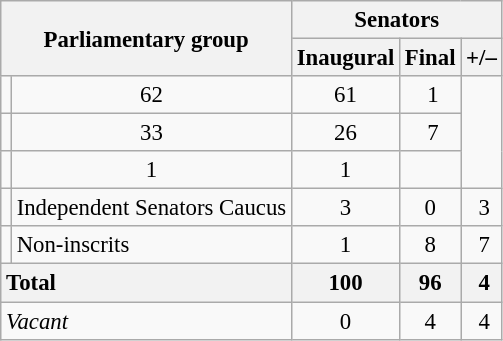<table class="wikitable" style="font-size: 95%; text-align: center">
<tr>
<th colspan="2" rowspan="2">Parliamentary group</th>
<th colspan="3">Senators</th>
</tr>
<tr>
<th>Inaugural</th>
<th>Final</th>
<th>+/–</th>
</tr>
<tr>
<td></td>
<td>62</td>
<td>61</td>
<td> 1</td>
</tr>
<tr>
<td></td>
<td>33</td>
<td>26</td>
<td> 7</td>
</tr>
<tr>
<td></td>
<td>1</td>
<td>1</td>
<td></td>
</tr>
<tr>
<td></td>
<td style="text-align:left;">Independent Senators Caucus</td>
<td>3</td>
<td>0</td>
<td> 3</td>
</tr>
<tr>
<td></td>
<td style="text-align:left;">Non-inscrits</td>
<td>1</td>
<td>8</td>
<td> 7</td>
</tr>
<tr>
<th colspan="2" style="text-align:left;">Total</th>
<th>100</th>
<th>96</th>
<th> 4</th>
</tr>
<tr>
<td colspan="2" style="text-align:left;"><em>Vacant</em></td>
<td>0</td>
<td>4</td>
<td> 4</td>
</tr>
</table>
